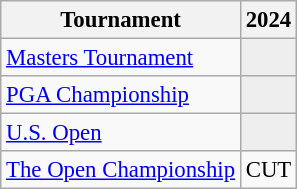<table class="wikitable" style="font-size:95%;text-align:center;">
<tr>
<th>Tournament</th>
<th>2024</th>
</tr>
<tr>
<td align=left><a href='#'>Masters Tournament</a></td>
<td style="background:#eeeeee;"></td>
</tr>
<tr>
<td align=left><a href='#'>PGA Championship</a></td>
<td style="background:#eeeeee;"></td>
</tr>
<tr>
<td align=left><a href='#'>U.S. Open</a></td>
<td style="background:#eeeeee;"></td>
</tr>
<tr>
<td align=left><a href='#'>The Open Championship</a></td>
<td>CUT</td>
</tr>
</table>
